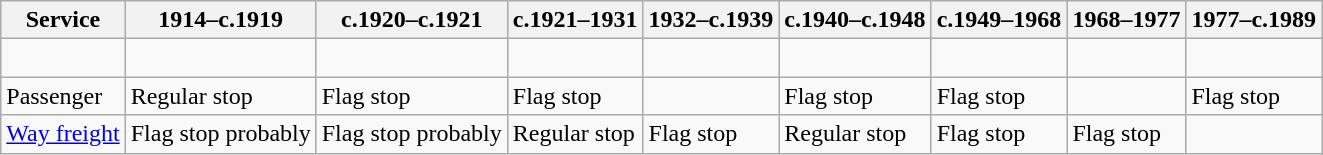<table class="wikitable">
<tr>
<th>Service</th>
<th>1914–c.1919</th>
<th>c.1920–c.1921</th>
<th>c.1921–1931</th>
<th>1932–c.1939</th>
<th>c.1940–c.1948</th>
<th>c.1949–1968</th>
<th>1968–1977</th>
<th>1977–c.1989</th>
</tr>
<tr>
<td></td>
<td></td>
<td></td>
<td></td>
<td></td>
<td></td>
<td><br></td>
<td></td>
<td></td>
</tr>
<tr>
<td>Passenger</td>
<td>Regular stop</td>
<td>Flag stop</td>
<td>Flag stop</td>
<td></td>
<td>Flag stop</td>
<td>Flag stop</td>
<td></td>
<td>Flag stop</td>
</tr>
<tr>
<td><a href='#'>Way freight</a></td>
<td>Flag stop probably</td>
<td>Flag stop probably</td>
<td>Regular stop</td>
<td>Flag stop</td>
<td>Regular stop</td>
<td>Flag stop</td>
<td>Flag stop</td>
<td></td>
</tr>
</table>
